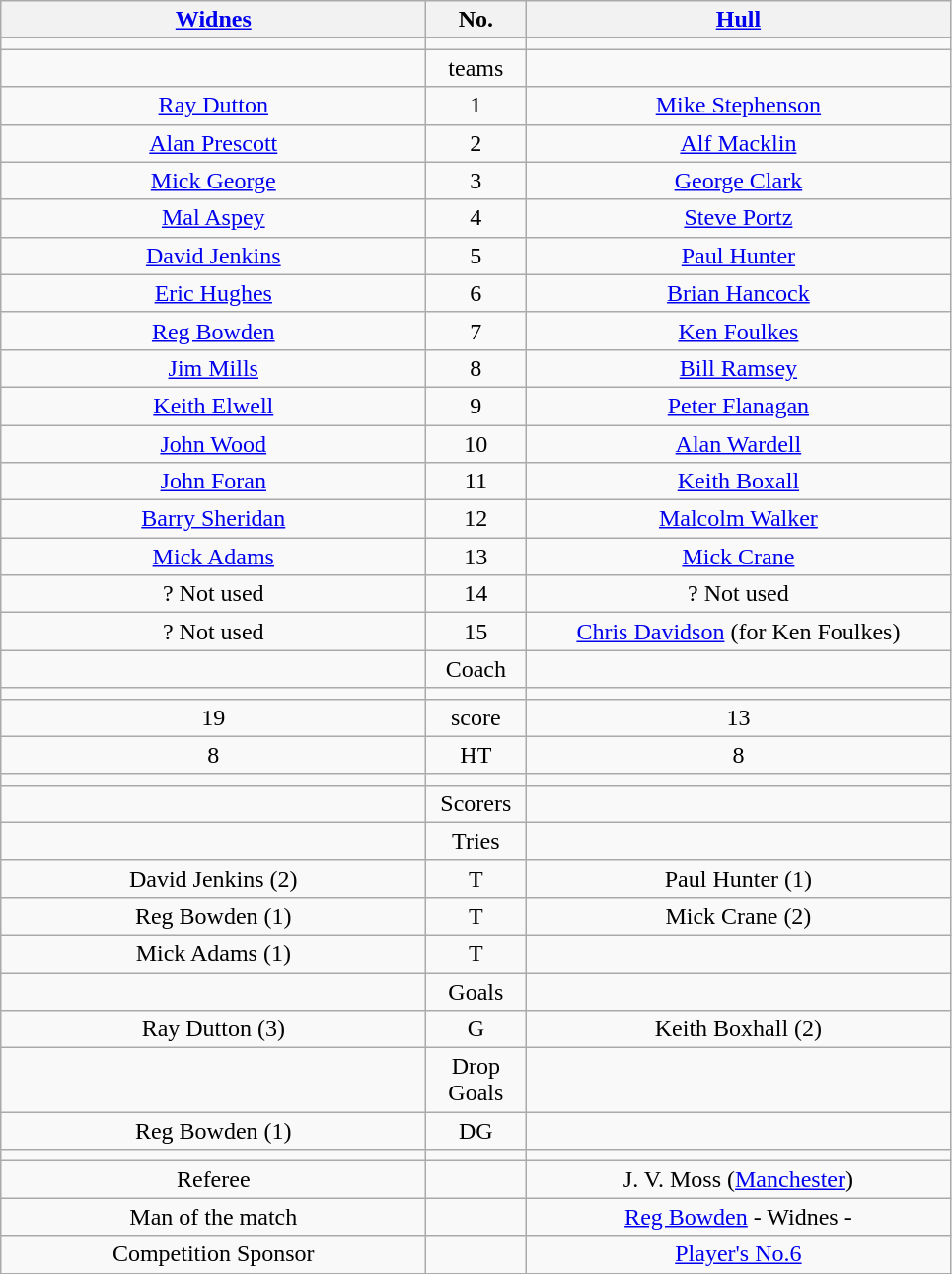<table class="wikitable" style="text-align:center;">
<tr>
<th width=280 abbr=winner><a href='#'>Widnes</a></th>
<th width=60 abbr="Number">No.</th>
<th width=280 abbr=runner-up><a href='#'>Hull</a></th>
</tr>
<tr>
<td></td>
<td></td>
<td></td>
</tr>
<tr>
<td></td>
<td>teams</td>
<td></td>
</tr>
<tr>
<td><a href='#'>Ray Dutton</a></td>
<td>1</td>
<td><a href='#'>Mike Stephenson</a></td>
</tr>
<tr>
<td><a href='#'>Alan Prescott</a></td>
<td>2</td>
<td><a href='#'>Alf Macklin</a></td>
</tr>
<tr>
<td><a href='#'>Mick George</a></td>
<td>3</td>
<td><a href='#'>George Clark</a></td>
</tr>
<tr>
<td><a href='#'>Mal Aspey</a></td>
<td>4</td>
<td><a href='#'>Steve Portz</a></td>
</tr>
<tr>
<td><a href='#'>David Jenkins</a></td>
<td>5</td>
<td><a href='#'>Paul Hunter</a></td>
</tr>
<tr>
<td><a href='#'>Eric Hughes</a></td>
<td>6</td>
<td><a href='#'>Brian Hancock</a></td>
</tr>
<tr>
<td><a href='#'>Reg Bowden</a></td>
<td>7</td>
<td><a href='#'>Ken Foulkes</a></td>
</tr>
<tr>
<td><a href='#'>Jim Mills</a></td>
<td>8</td>
<td><a href='#'>Bill Ramsey</a></td>
</tr>
<tr>
<td><a href='#'>Keith Elwell</a></td>
<td>9</td>
<td><a href='#'>Peter Flanagan</a></td>
</tr>
<tr>
<td><a href='#'>John Wood</a></td>
<td>10</td>
<td><a href='#'>Alan Wardell</a></td>
</tr>
<tr>
<td><a href='#'>John Foran</a></td>
<td>11</td>
<td><a href='#'>Keith Boxall</a></td>
</tr>
<tr>
<td><a href='#'>Barry Sheridan</a></td>
<td>12</td>
<td><a href='#'>Malcolm Walker</a></td>
</tr>
<tr>
<td><a href='#'>Mick Adams</a></td>
<td>13</td>
<td><a href='#'>Mick Crane</a></td>
</tr>
<tr>
<td>? Not used</td>
<td>14</td>
<td>? Not used</td>
</tr>
<tr>
<td>? Not used</td>
<td>15</td>
<td><a href='#'>Chris Davidson</a> (for Ken Foulkes)</td>
</tr>
<tr>
<td></td>
<td>Coach</td>
<td></td>
</tr>
<tr>
<td></td>
<td></td>
<td></td>
</tr>
<tr>
<td>19</td>
<td>score</td>
<td>13</td>
</tr>
<tr>
<td>8</td>
<td>HT</td>
<td>8</td>
</tr>
<tr>
<td></td>
<td></td>
<td></td>
</tr>
<tr>
<td></td>
<td>Scorers</td>
<td></td>
</tr>
<tr>
<td></td>
<td>Tries</td>
<td></td>
</tr>
<tr>
<td>David Jenkins (2)</td>
<td>T</td>
<td>Paul Hunter (1)</td>
</tr>
<tr>
<td>Reg Bowden (1)</td>
<td>T</td>
<td>Mick Crane (2)</td>
</tr>
<tr>
<td>Mick Adams (1)</td>
<td>T</td>
<td></td>
</tr>
<tr>
<td></td>
<td>Goals</td>
<td></td>
</tr>
<tr>
<td>Ray Dutton (3)</td>
<td>G</td>
<td>Keith Boxhall (2)</td>
</tr>
<tr>
<td></td>
<td>Drop Goals</td>
<td></td>
</tr>
<tr>
<td>Reg Bowden (1)</td>
<td>DG</td>
<td></td>
</tr>
<tr>
<td></td>
<td></td>
<td></td>
</tr>
<tr>
<td>Referee</td>
<td></td>
<td>J. V. Moss (<a href='#'>Manchester</a>)</td>
</tr>
<tr>
<td>Man of the match</td>
<td></td>
<td><a href='#'>Reg Bowden</a> - Widnes - </td>
</tr>
<tr>
<td>Competition Sponsor</td>
<td></td>
<td><a href='#'>Player's No.6</a></td>
</tr>
</table>
